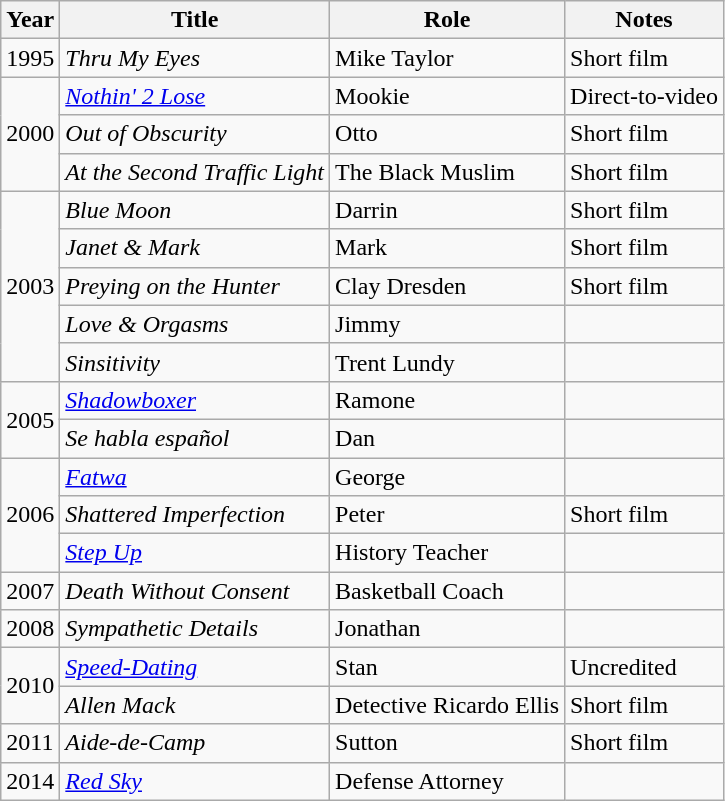<table class="wikitable sortable">
<tr>
<th>Year</th>
<th>Title</th>
<th>Role</th>
<th>Notes</th>
</tr>
<tr>
<td>1995</td>
<td><em>Thru My Eyes</em></td>
<td>Mike Taylor</td>
<td>Short film</td>
</tr>
<tr>
<td rowspan="3">2000</td>
<td><em><a href='#'>Nothin' 2 Lose</a></em></td>
<td>Mookie</td>
<td>Direct-to-video</td>
</tr>
<tr>
<td><em>Out of Obscurity</em></td>
<td>Otto</td>
<td>Short film</td>
</tr>
<tr>
<td><em>At the Second Traffic Light</em></td>
<td>The Black Muslim</td>
<td>Short film</td>
</tr>
<tr>
<td rowspan="5">2003</td>
<td><em>Blue Moon</em></td>
<td>Darrin</td>
<td>Short film</td>
</tr>
<tr>
<td><em>Janet & Mark</em></td>
<td>Mark</td>
<td>Short film</td>
</tr>
<tr>
<td><em>Preying on the Hunter</em></td>
<td>Clay Dresden</td>
<td>Short film</td>
</tr>
<tr>
<td><em>Love & Orgasms</em></td>
<td>Jimmy</td>
<td></td>
</tr>
<tr>
<td><em>Sinsitivity</em></td>
<td>Trent Lundy</td>
<td></td>
</tr>
<tr>
<td rowspan="2">2005</td>
<td><em><a href='#'>Shadowboxer</a></em></td>
<td>Ramone</td>
<td></td>
</tr>
<tr>
<td><em>Se habla español</em></td>
<td>Dan</td>
<td></td>
</tr>
<tr>
<td rowspan="3">2006</td>
<td><em><a href='#'>Fatwa</a></em></td>
<td>George</td>
<td></td>
</tr>
<tr>
<td><em>Shattered Imperfection</em></td>
<td>Peter</td>
<td>Short film</td>
</tr>
<tr>
<td><em><a href='#'>Step Up</a></em></td>
<td>History Teacher</td>
<td></td>
</tr>
<tr>
<td>2007</td>
<td><em>Death Without Consent</em></td>
<td>Basketball Coach</td>
<td></td>
</tr>
<tr>
<td>2008</td>
<td><em>Sympathetic Details</em></td>
<td>Jonathan</td>
<td></td>
</tr>
<tr>
<td rowspan="2">2010</td>
<td><em><a href='#'>Speed-Dating</a></em></td>
<td>Stan</td>
<td>Uncredited</td>
</tr>
<tr>
<td><em>Allen Mack</em></td>
<td>Detective Ricardo Ellis</td>
<td>Short film</td>
</tr>
<tr>
<td>2011</td>
<td><em>Aide-de-Camp</em></td>
<td>Sutton</td>
<td>Short film</td>
</tr>
<tr>
<td>2014</td>
<td><em><a href='#'>Red Sky</a></em></td>
<td>Defense Attorney</td>
<td></td>
</tr>
</table>
